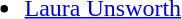<table>
<tr style="vertical-align:top">
<td><br><ul><li> <a href='#'>Laura Unsworth</a></li></ul></td>
</tr>
</table>
